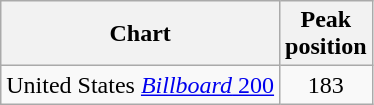<table class="wikitable">
<tr>
<th align="left">Chart</th>
<th align="left">Peak <br>position</th>
</tr>
<tr>
<td align="left">United States <a href='#'><em>Billboard</em> 200</a></td>
<td style="text-align:center;">183</td>
</tr>
</table>
